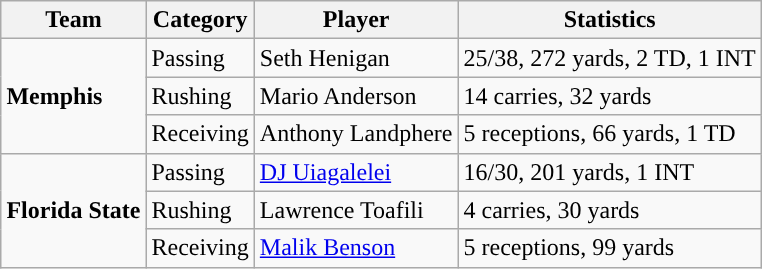<table class="wikitable" style="float: right;">
<tr>
<th>Team</th>
<th>Category</th>
<th>Player</th>
<th>Statistics</th>
</tr>
<tr>
<td rowspan=3><strong>Memphis</strong></td>
<td>Passing</td>
<td>Seth Henigan</td>
<td>25/38, 272 yards, 2 TD, 1 INT</td>
</tr>
<tr>
<td>Rushing</td>
<td>Mario Anderson</td>
<td>14 carries, 32 yards</td>
</tr>
<tr>
<td>Receiving</td>
<td>Anthony Landphere</td>
<td>5 receptions, 66 yards, 1 TD</td>
</tr>
<tr>
<td rowspan=3><strong>Florida State</strong></td>
<td>Passing</td>
<td><a href='#'>DJ Uiagalelei</a></td>
<td>16/30, 201 yards, 1 INT</td>
</tr>
<tr>
<td>Rushing</td>
<td>Lawrence Toafili</td>
<td>4 carries, 30 yards</td>
</tr>
<tr>
<td>Receiving</td>
<td><a href='#'>Malik Benson</a></td>
<td>5 receptions, 99 yards</td>
</tr>
</table>
